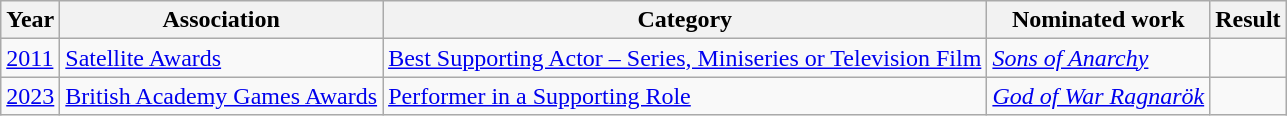<table class="wikitable sortable">
<tr>
<th>Year</th>
<th>Association</th>
<th>Category</th>
<th>Nominated work</th>
<th>Result</th>
</tr>
<tr>
<td><a href='#'>2011</a></td>
<td><a href='#'>Satellite Awards</a></td>
<td><a href='#'>Best Supporting Actor – Series, Miniseries or Television Film</a></td>
<td><em><a href='#'>Sons of Anarchy</a></em></td>
<td></td>
</tr>
<tr>
<td><a href='#'>2023</a></td>
<td><a href='#'>British Academy Games Awards</a></td>
<td><a href='#'>Performer in a Supporting Role</a></td>
<td><em><a href='#'>God of War Ragnarök</a></em></td>
<td></td>
</tr>
</table>
